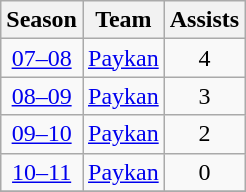<table class="wikitable" style="text-align: center;">
<tr>
<th>Season</th>
<th>Team</th>
<th>Assists</th>
</tr>
<tr>
<td><a href='#'>07–08</a></td>
<td align="left"><a href='#'>Paykan</a></td>
<td>4</td>
</tr>
<tr>
<td><a href='#'>08–09</a></td>
<td align="left"><a href='#'>Paykan</a></td>
<td>3</td>
</tr>
<tr>
<td><a href='#'>09–10</a></td>
<td align="left"><a href='#'>Paykan</a></td>
<td>2</td>
</tr>
<tr>
<td><a href='#'>10–11</a></td>
<td align="left"><a href='#'>Paykan</a></td>
<td>0</td>
</tr>
<tr>
</tr>
</table>
